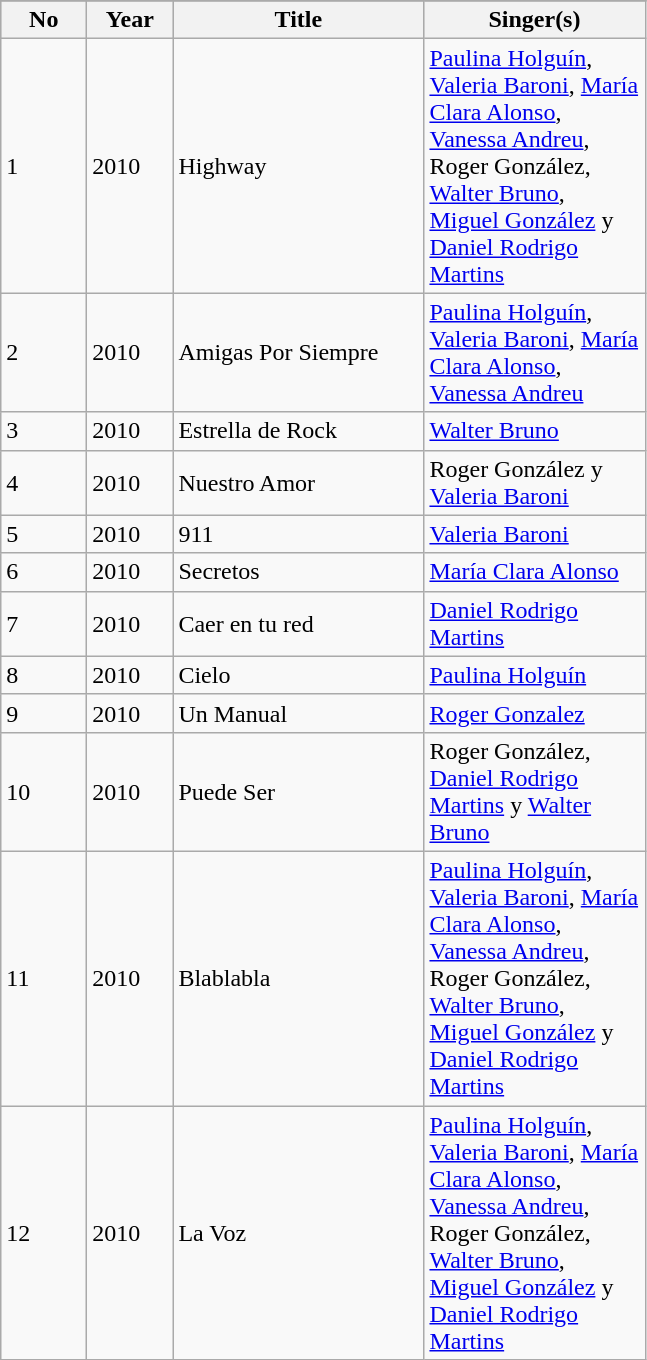<table class="wikitable">
<tr>
</tr>
<tr bgcolor="#CCCCCC" align="center">
<th width="50">No</th>
<th width="50">Year</th>
<th width="160">Title</th>
<th width="140">Singer(s)</th>
</tr>
<tr>
<td>1</td>
<td>2010</td>
<td>Highway</td>
<td><a href='#'>Paulina Holguín</a>, <a href='#'>Valeria Baroni</a>, <a href='#'>María Clara Alonso</a>, <a href='#'>Vanessa Andreu</a>, Roger González, <a href='#'>Walter Bruno</a>, <a href='#'>Miguel González</a> y <a href='#'>Daniel Rodrigo Martins</a></td>
</tr>
<tr>
<td>2</td>
<td>2010</td>
<td>Amigas Por Siempre</td>
<td><a href='#'>Paulina Holguín</a>, <a href='#'>Valeria Baroni</a>, <a href='#'>María Clara Alonso</a>, <a href='#'>Vanessa Andreu</a></td>
</tr>
<tr>
<td>3</td>
<td>2010</td>
<td>Estrella de Rock</td>
<td><a href='#'>Walter Bruno</a></td>
</tr>
<tr>
<td>4</td>
<td>2010</td>
<td>Nuestro Amor</td>
<td>Roger González y <a href='#'>Valeria Baroni</a></td>
</tr>
<tr>
<td>5</td>
<td>2010</td>
<td>911</td>
<td><a href='#'>Valeria Baroni</a></td>
</tr>
<tr>
<td>6</td>
<td>2010</td>
<td>Secretos</td>
<td><a href='#'>María Clara Alonso</a></td>
</tr>
<tr>
<td>7</td>
<td>2010</td>
<td>Caer en tu red</td>
<td><a href='#'>Daniel Rodrigo Martins</a></td>
</tr>
<tr>
<td>8</td>
<td>2010</td>
<td>Cielo</td>
<td><a href='#'>Paulina Holguín</a></td>
</tr>
<tr>
<td>9</td>
<td>2010</td>
<td>Un Manual</td>
<td><a href='#'>Roger Gonzalez</a></td>
</tr>
<tr>
<td>10</td>
<td>2010</td>
<td>Puede Ser</td>
<td>Roger González, <a href='#'>Daniel Rodrigo Martins</a> y <a href='#'>Walter Bruno</a></td>
</tr>
<tr>
<td>11</td>
<td>2010</td>
<td>Blablabla</td>
<td><a href='#'>Paulina Holguín</a>, <a href='#'>Valeria Baroni</a>, <a href='#'>María Clara Alonso</a>, <a href='#'>Vanessa Andreu</a>, Roger González, <a href='#'>Walter Bruno</a>, <a href='#'>Miguel González</a> y <a href='#'>Daniel Rodrigo Martins</a></td>
</tr>
<tr>
<td>12</td>
<td>2010</td>
<td>La Voz</td>
<td><a href='#'>Paulina Holguín</a>, <a href='#'>Valeria Baroni</a>, <a href='#'>María Clara Alonso</a>, <a href='#'>Vanessa Andreu</a>, Roger González, <a href='#'>Walter Bruno</a>, <a href='#'>Miguel González</a> y <a href='#'>Daniel Rodrigo Martins</a></td>
</tr>
</table>
